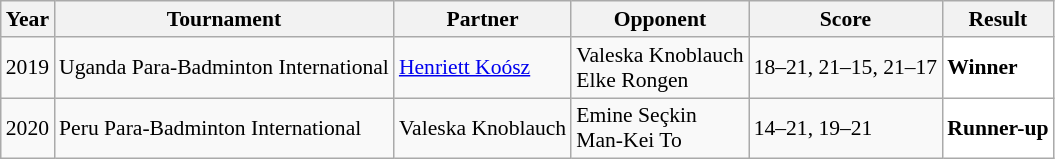<table class="sortable wikitable" style="font-size: 90%;">
<tr>
<th>Year</th>
<th>Tournament</th>
<th>Partner</th>
<th>Opponent</th>
<th>Score</th>
<th>Result</th>
</tr>
<tr>
<td align="center">2019</td>
<td align="left">Uganda Para-Badminton International</td>
<td align="left"> <a href='#'>Henriett Koósz</a></td>
<td align="left"> Valeska Knoblauch<br>  Elke Rongen</td>
<td align="left">18–21, 21–15, 21–17</td>
<td style="text-align:left; background:white"> <strong>Winner</strong></td>
</tr>
<tr>
<td align="center">2020</td>
<td align="left">Peru Para-Badminton International</td>
<td align="left"> Valeska Knoblauch</td>
<td align="left"> Emine Seçkin<br>  Man-Kei To</td>
<td align="left">14–21, 19–21</td>
<td style="text-align:left; background:white"> <strong>Runner-up</strong></td>
</tr>
</table>
